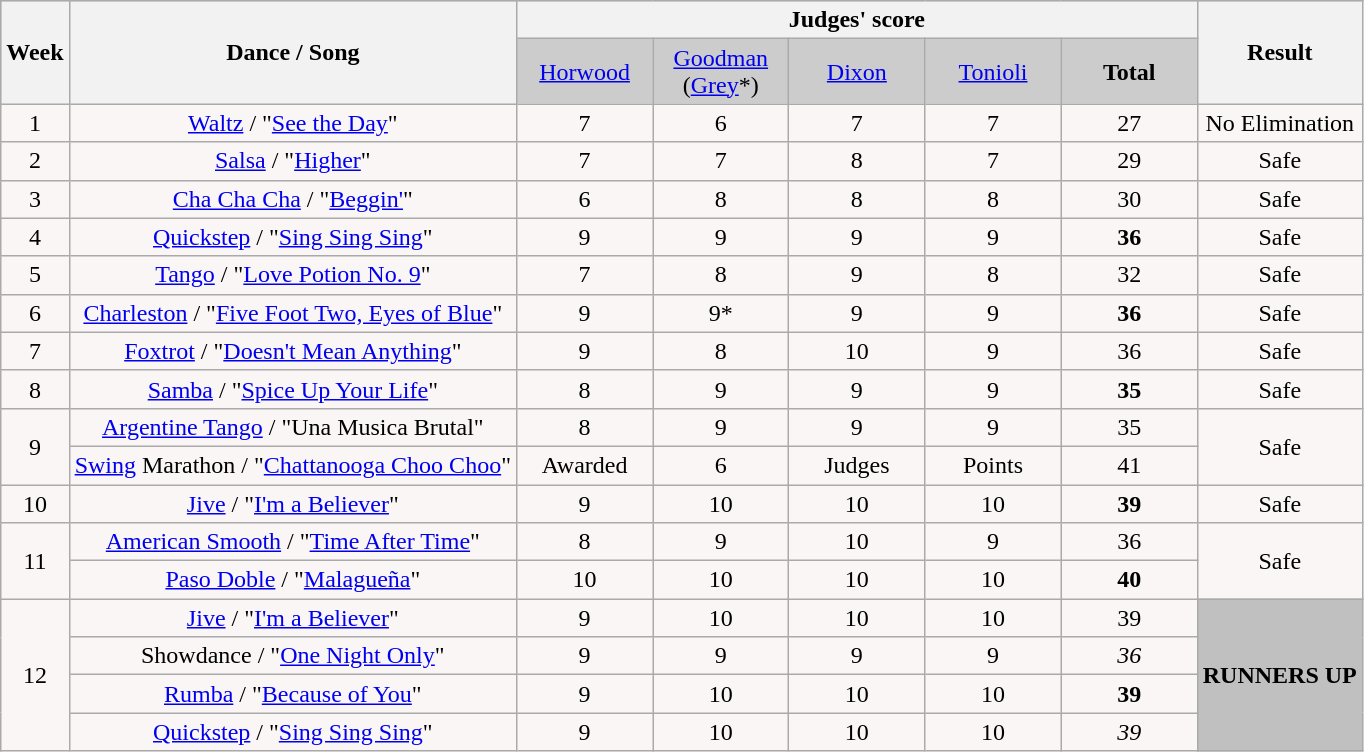<table class="wikitable collapsible collapsed">
<tr style="text-align:Center; background:#ccc;">
<th rowspan="2">Week</th>
<th rowspan="2">Dance / Song</th>
<th colspan="5">Judges' score</th>
<th rowspan="2">Result</th>
</tr>
<tr style="text-align:center; background:#ccc;">
<td style="width:10%; "><a href='#'>Horwood</a></td>
<td style="width:10%; "><a href='#'>Goodman</a><br>(<a href='#'>Grey</a>*)</td>
<td style="width:10%; "><a href='#'>Dixon</a></td>
<td style="width:10%; "><a href='#'>Tonioli</a></td>
<td style="width:10%; "><strong>Total</strong></td>
</tr>
<tr style="text-align: center; background:#faf6f6;">
<td>1</td>
<td><a href='#'>Waltz</a> / "<a href='#'>See the Day</a>"</td>
<td>7</td>
<td>6</td>
<td>7</td>
<td>7</td>
<td>27</td>
<td>No Elimination</td>
</tr>
<tr style="text-align: center; background:#faf6f6;">
<td>2</td>
<td><a href='#'>Salsa</a> / "<a href='#'>Higher</a>"</td>
<td>7</td>
<td>7</td>
<td>8</td>
<td>7</td>
<td>29</td>
<td>Safe</td>
</tr>
<tr style="text-align: center; background:#faf6f6;">
<td>3</td>
<td><a href='#'>Cha Cha Cha</a> / "<a href='#'>Beggin'</a>"</td>
<td>6</td>
<td>8</td>
<td>8</td>
<td>8</td>
<td>30</td>
<td>Safe</td>
</tr>
<tr style="text-align: center; background:#faf6f6;">
<td>4</td>
<td><a href='#'>Quickstep</a> / "<a href='#'>Sing Sing Sing</a>"</td>
<td>9</td>
<td>9</td>
<td>9</td>
<td>9</td>
<td><span><strong>36</strong></span></td>
<td>Safe</td>
</tr>
<tr style="text-align: center; background:#faf6f6;">
<td>5</td>
<td><a href='#'>Tango</a> / "<a href='#'>Love Potion No. 9</a>"</td>
<td>7</td>
<td>8</td>
<td>9</td>
<td>8</td>
<td>32</td>
<td>Safe</td>
</tr>
<tr style="text-align: center; background:#faf6f6;">
<td>6</td>
<td><a href='#'>Charleston</a> / "<a href='#'>Five Foot Two, Eyes of Blue</a>"</td>
<td>9</td>
<td>9*</td>
<td>9</td>
<td>9</td>
<td><span><strong>36</strong></span></td>
<td>Safe</td>
</tr>
<tr style="text-align: center; background:#faf6f6;">
<td>7</td>
<td><a href='#'>Foxtrot</a> / "<a href='#'>Doesn't Mean Anything</a>"</td>
<td>9</td>
<td>8</td>
<td>10</td>
<td>9</td>
<td>36</td>
<td>Safe</td>
</tr>
<tr style="text-align: center; background:#faf6f6;">
<td>8</td>
<td><a href='#'>Samba</a> / "<a href='#'>Spice Up Your Life</a>"</td>
<td>8</td>
<td>9</td>
<td>9</td>
<td>9</td>
<td><span><strong>35</strong></span></td>
<td>Safe</td>
</tr>
<tr style="text-align: center; background:#faf6f6;">
<td rowspan="2">9</td>
<td><a href='#'>Argentine Tango</a> / "Una Musica Brutal"</td>
<td>8</td>
<td>9</td>
<td>9</td>
<td>9</td>
<td>35</td>
<td rowspan="2">Safe</td>
</tr>
<tr style="text-align: center; background:#faf6f6;">
<td><a href='#'>Swing</a> Marathon / "<a href='#'>Chattanooga Choo Choo</a>"</td>
<td>Awarded</td>
<td>6</td>
<td>Judges</td>
<td>Points</td>
<td>41</td>
</tr>
<tr style="text-align: center; background:#faf6f6;">
<td>10</td>
<td><a href='#'>Jive</a> / "<a href='#'>I'm a Believer</a>"</td>
<td>9</td>
<td>10</td>
<td>10</td>
<td>10</td>
<td><span><strong>39</strong></span></td>
<td>Safe</td>
</tr>
<tr style="text-align: center; background:#faf6f6;">
<td rowspan="2">11</td>
<td><a href='#'>American Smooth</a> / "<a href='#'>Time After Time</a>"</td>
<td>8</td>
<td>9</td>
<td>10</td>
<td>9</td>
<td>36</td>
<td rowspan="2">Safe</td>
</tr>
<tr style="text-align: center; background:#faf6f6;">
<td><a href='#'>Paso Doble</a> / "<a href='#'>Malagueña</a>"</td>
<td>10</td>
<td>10</td>
<td>10</td>
<td>10</td>
<td><span><strong>40</strong></span></td>
</tr>
<tr style="text-align: center; background:#faf6f6;">
<td rowspan="4">12</td>
<td><a href='#'>Jive</a> / "<a href='#'>I'm a Believer</a>"</td>
<td>9</td>
<td>10</td>
<td>10</td>
<td>10</td>
<td>39</td>
<td style="background:silver;" rowspan="4"><strong>RUNNERS UP</strong></td>
</tr>
<tr style="text-align: center; background:#faf6f6;">
<td>Showdance / "<a href='#'>One Night Only</a>"</td>
<td>9</td>
<td>9</td>
<td>9</td>
<td>9</td>
<td><span><em>36</em></span></td>
</tr>
<tr style="text-align: center; background:#faf6f6;">
<td><a href='#'>Rumba</a> / "<a href='#'>Because of You</a>"</td>
<td>9</td>
<td>10</td>
<td>10</td>
<td>10</td>
<td><span><strong>39</strong></span></td>
</tr>
<tr style="text-align: center; background:#faf6f6;">
<td><a href='#'>Quickstep</a> / "<a href='#'>Sing Sing Sing</a>"</td>
<td>9</td>
<td>10</td>
<td>10</td>
<td>10</td>
<td><span><em>39</em></span></td>
</tr>
</table>
